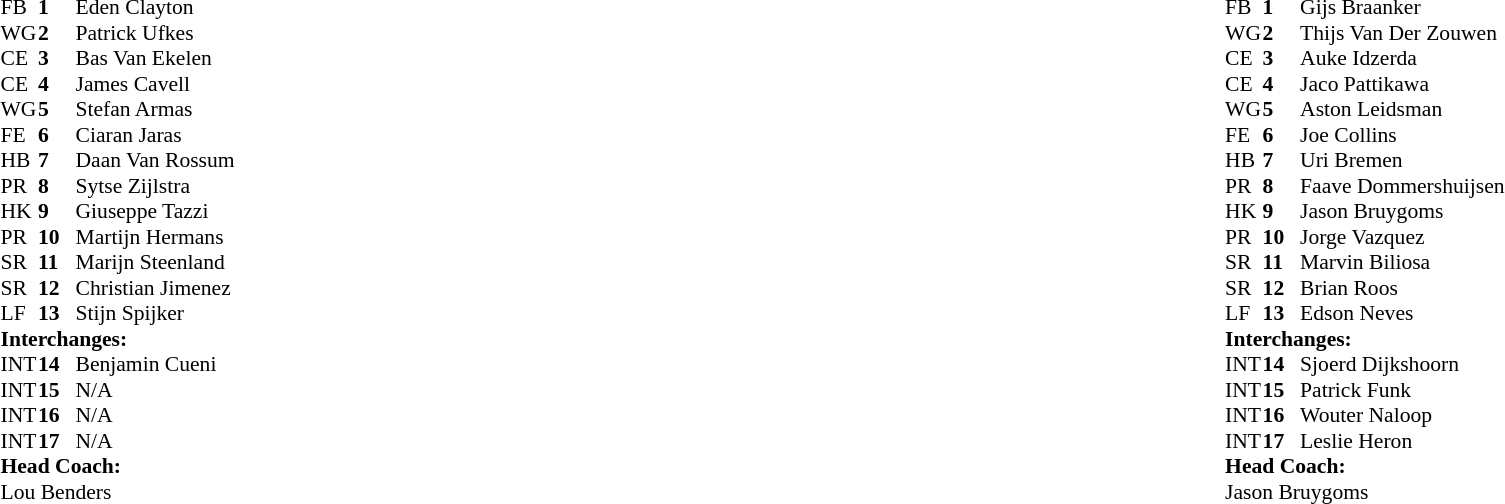<table style="width:100%">
<tr>
<td style="vertical-align:top;width:40%"><br><table style="font-size:90%" cellspacing="0" cellpadding="0">
<tr>
<th width=25></th>
<th width=25></th>
</tr>
<tr>
<td>FB</td>
<td><strong>1</strong></td>
<td> Eden Clayton</td>
</tr>
<tr>
<td>WG</td>
<td><strong>2</strong></td>
<td> Patrick Ufkes</td>
</tr>
<tr>
<td>CE</td>
<td><strong>3</strong></td>
<td> Bas Van Ekelen</td>
</tr>
<tr>
<td>CE</td>
<td><strong>4</strong></td>
<td> James Cavell</td>
</tr>
<tr>
<td>WG</td>
<td><strong>5</strong></td>
<td> Stefan Armas</td>
</tr>
<tr>
<td>FE</td>
<td><strong>6</strong></td>
<td> Ciaran Jaras</td>
</tr>
<tr>
<td>HB</td>
<td><strong>7</strong></td>
<td> Daan Van Rossum</td>
</tr>
<tr>
<td>PR</td>
<td><strong>8</strong></td>
<td> Sytse Zijlstra</td>
</tr>
<tr>
<td>HK</td>
<td><strong>9</strong></td>
<td> Giuseppe Tazzi</td>
</tr>
<tr>
<td>PR</td>
<td><strong>10</strong></td>
<td> Martijn Hermans</td>
</tr>
<tr>
<td>SR</td>
<td><strong>11</strong></td>
<td> Marijn Steenland</td>
</tr>
<tr>
<td>SR</td>
<td><strong>12</strong></td>
<td> Christian Jimenez</td>
</tr>
<tr>
<td>LF</td>
<td><strong>13</strong></td>
<td> Stijn Spijker</td>
</tr>
<tr>
<td colspan="3"><strong>Interchanges:</strong></td>
</tr>
<tr>
<td>INT</td>
<td><strong>14</strong></td>
<td> Benjamin Cueni</td>
</tr>
<tr>
<td>INT</td>
<td><strong>15</strong></td>
<td> N/A</td>
</tr>
<tr>
<td>INT</td>
<td><strong>16</strong></td>
<td> N/A</td>
</tr>
<tr>
<td>INT</td>
<td><strong>17</strong></td>
<td> N/A</td>
</tr>
<tr>
<td colspan=3><strong>Head Coach:</strong></td>
</tr>
<tr>
<td colspan=4> Lou Benders</td>
</tr>
</table>
</td>
<td style="vertical-align:top; width:50%"><br><table cellspacing="0" cellpadding="0" style="font-size:90%; margin:auto">
<tr>
<th width=25></th>
<th width=25></th>
</tr>
<tr>
<td>FB</td>
<td><strong>1</strong></td>
<td> Gijs Braanker</td>
</tr>
<tr>
<td>WG</td>
<td><strong>2</strong></td>
<td> Thijs Van Der Zouwen</td>
</tr>
<tr>
<td>CE</td>
<td><strong>3</strong></td>
<td> Auke Idzerda</td>
</tr>
<tr>
<td>CE</td>
<td><strong>4</strong></td>
<td> Jaco Pattikawa</td>
</tr>
<tr>
<td>WG</td>
<td><strong>5</strong></td>
<td> Aston Leidsman</td>
</tr>
<tr>
<td>FE</td>
<td><strong>6</strong></td>
<td> Joe Collins</td>
</tr>
<tr>
<td>HB</td>
<td><strong>7</strong></td>
<td> Uri Bremen</td>
</tr>
<tr>
<td>PR</td>
<td><strong>8</strong></td>
<td> Faave Dommershuijsen</td>
</tr>
<tr>
<td>HK</td>
<td><strong>9</strong></td>
<td> Jason Bruygoms</td>
</tr>
<tr>
<td>PR</td>
<td><strong>10</strong></td>
<td> Jorge Vazquez</td>
</tr>
<tr>
<td>SR</td>
<td><strong>11</strong></td>
<td> Marvin Biliosa</td>
</tr>
<tr>
<td>SR</td>
<td><strong>12</strong></td>
<td> Brian Roos</td>
</tr>
<tr>
<td>LF</td>
<td><strong>13</strong></td>
<td> Edson Neves</td>
</tr>
<tr>
<td colspan="3"><strong>Interchanges:</strong></td>
</tr>
<tr>
<td>INT</td>
<td><strong>14</strong></td>
<td> Sjoerd Dijkshoorn</td>
</tr>
<tr>
<td>INT</td>
<td><strong>15</strong></td>
<td> Patrick Funk</td>
</tr>
<tr>
<td>INT</td>
<td><strong>16</strong></td>
<td> Wouter Naloop</td>
</tr>
<tr>
<td>INT</td>
<td><strong>17</strong></td>
<td> Leslie Heron</td>
</tr>
<tr>
<td colspan=3><strong>Head Coach:</strong></td>
</tr>
<tr>
<td colspan=4> Jason Bruygoms</td>
</tr>
</table>
</td>
</tr>
</table>
